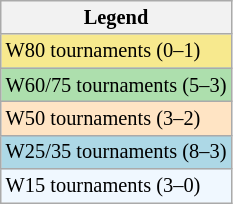<table class=wikitable style="font-size:85%">
<tr>
<th>Legend</th>
</tr>
<tr style="background:#f7e98e;">
<td>W80 tournaments (0–1)</td>
</tr>
<tr style="background:#addfad;">
<td>W60/75 tournaments (5–3)</td>
</tr>
<tr style="background:#ffe4c4;">
<td>W50 tournaments (3–2)</td>
</tr>
<tr style="background:lightblue;">
<td>W25/35 tournaments (8–3)</td>
</tr>
<tr style="background:#f0f8ff;">
<td>W15 tournaments (3–0)</td>
</tr>
</table>
